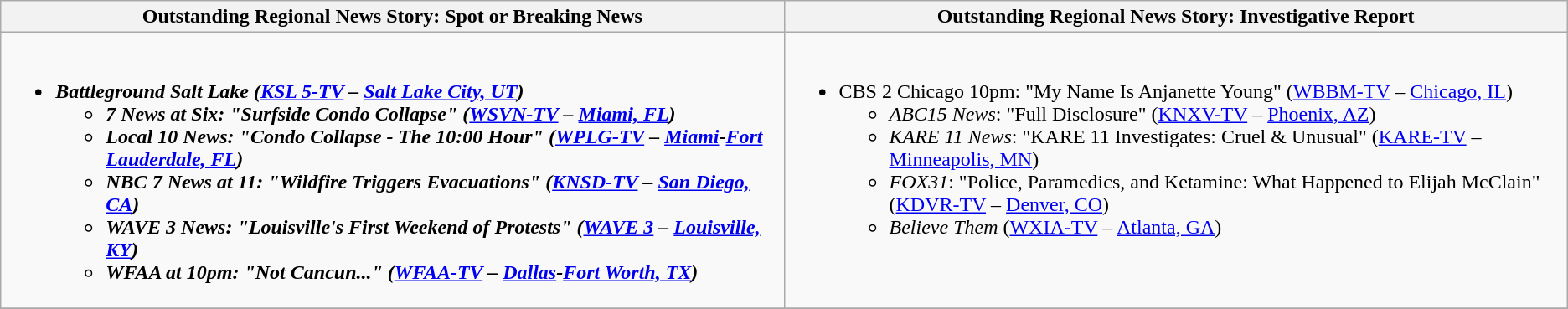<table class=wikitable>
<tr>
<th style="width:50%">Outstanding Regional News Story: Spot or Breaking News</th>
<th style="width:50%">Outstanding Regional News Story: Investigative Report</th>
</tr>
<tr>
<td valign="top"><br><ul><li><strong><em>Battleground Salt Lake<em> (<a href='#'>KSL 5-TV</a> – <a href='#'>Salt Lake City, UT</a>)<strong><ul><li></em>7 News at Six<em>: "Surfside Condo Collapse" (<a href='#'>WSVN-TV</a> – <a href='#'>Miami, FL</a>)</li><li></em>Local 10 News<em>: "Condo Collapse - The 10:00 Hour" (<a href='#'>WPLG-TV</a> – <a href='#'>Miami</a>-<a href='#'>Fort Lauderdale, FL</a>)</li><li></em>NBC 7 News at 11<em>: "Wildfire Triggers Evacuations" (<a href='#'>KNSD-TV</a> – <a href='#'>San Diego, CA</a>)</li><li></em>WAVE 3 News<em>: "Louisville's First Weekend of Protests" (<a href='#'>WAVE 3</a> – <a href='#'>Louisville, KY</a>)</li><li></em>WFAA at 10pm<em>: "Not Cancun..." (<a href='#'>WFAA-TV</a> – <a href='#'>Dallas</a>-<a href='#'>Fort Worth, TX</a>)</li></ul></li></ul></td>
<td valign="top"><br><ul><li></em></strong>CBS 2 Chicago 10pm</em>: "My Name Is Anjanette Young" (<a href='#'>WBBM-TV</a> – <a href='#'>Chicago, IL</a>)</strong><ul><li><em>ABC15 News</em>: "Full Disclosure" (<a href='#'>KNXV-TV</a> – <a href='#'>Phoenix, AZ</a>)</li><li><em>KARE 11 News</em>: "KARE 11 Investigates: Cruel & Unusual" (<a href='#'>KARE-TV</a> – <a href='#'>Minneapolis, MN</a>)</li><li><em>FOX31</em>: "Police, Paramedics, and Ketamine: What Happened to Elijah McClain" (<a href='#'>KDVR-TV</a> – <a href='#'>Denver, CO</a>)</li><li><em>Believe Them</em> (<a href='#'>WXIA-TV</a> – <a href='#'>Atlanta, GA</a>)</li></ul></li></ul></td>
</tr>
<tr>
</tr>
</table>
